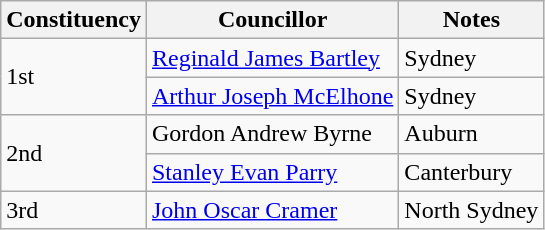<table class="wikitable">
<tr>
<th>Constituency</th>
<th>Councillor</th>
<th>Notes</th>
</tr>
<tr>
<td rowspan="2">1st</td>
<td><a href='#'>Reginald James Bartley</a></td>
<td>Sydney</td>
</tr>
<tr>
<td><a href='#'>Arthur Joseph McElhone</a></td>
<td>Sydney</td>
</tr>
<tr>
<td rowspan="2">2nd</td>
<td>Gordon Andrew Byrne</td>
<td>Auburn</td>
</tr>
<tr>
<td><a href='#'>Stanley Evan Parry</a></td>
<td>Canterbury</td>
</tr>
<tr>
<td>3rd</td>
<td><a href='#'>John Oscar Cramer</a></td>
<td>North Sydney</td>
</tr>
</table>
